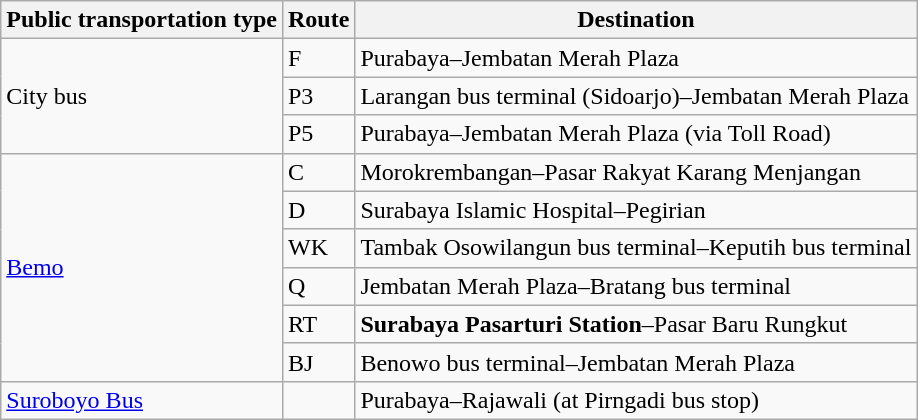<table class="wikitable">
<tr>
<th>Public transportation type</th>
<th>Route</th>
<th>Destination</th>
</tr>
<tr>
<td rowspan="3">City bus</td>
<td>F</td>
<td>Purabaya–Jembatan Merah Plaza</td>
</tr>
<tr>
<td>P3</td>
<td>Larangan bus terminal (Sidoarjo)–Jembatan Merah Plaza</td>
</tr>
<tr>
<td>P5</td>
<td>Purabaya–Jembatan Merah Plaza (via Toll Road)</td>
</tr>
<tr>
<td rowspan="6"><a href='#'>Bemo</a></td>
<td>C</td>
<td>Morokrembangan–Pasar Rakyat Karang Menjangan</td>
</tr>
<tr>
<td>D</td>
<td>Surabaya Islamic Hospital–Pegirian</td>
</tr>
<tr>
<td>WK</td>
<td>Tambak Osowilangun bus terminal–Keputih bus terminal</td>
</tr>
<tr>
<td>Q</td>
<td>Jembatan Merah Plaza–Bratang bus terminal</td>
</tr>
<tr>
<td>RT</td>
<td><strong>Surabaya Pasarturi Station</strong>–Pasar Baru Rungkut</td>
</tr>
<tr>
<td>BJ</td>
<td>Benowo bus terminal–Jembatan Merah Plaza</td>
</tr>
<tr>
<td><a href='#'>Suroboyo Bus</a></td>
<td></td>
<td>Purabaya–Rajawali (at Pirngadi bus stop)</td>
</tr>
</table>
